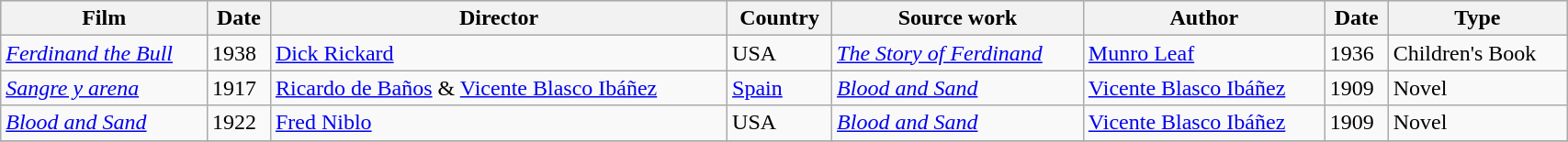<table class="wikitable" style=width:90%>
<tr style="background:#CCCCCC;">
<th>Film</th>
<th>Date</th>
<th>Director</th>
<th>Country</th>
<th>Source work</th>
<th>Author</th>
<th>Date</th>
<th>Type</th>
</tr>
<tr>
<td><em><a href='#'>Ferdinand the Bull</a></em></td>
<td>1938</td>
<td><a href='#'>Dick Rickard</a></td>
<td>USA</td>
<td><em><a href='#'>The Story of Ferdinand</a></em></td>
<td><a href='#'>Munro Leaf</a></td>
<td>1936</td>
<td>Children's Book</td>
</tr>
<tr>
<td><em><a href='#'>Sangre y arena</a></em></td>
<td>1917</td>
<td><a href='#'>Ricardo de Baños</a> & <a href='#'>Vicente Blasco Ibáñez</a></td>
<td><a href='#'>Spain</a></td>
<td><em><a href='#'>Blood and Sand</a></em></td>
<td><a href='#'>Vicente Blasco Ibáñez</a></td>
<td>1909</td>
<td>Novel</td>
</tr>
<tr>
<td><em><a href='#'>Blood and Sand</a></em></td>
<td>1922</td>
<td><a href='#'>Fred Niblo</a></td>
<td>USA</td>
<td><em><a href='#'>Blood and Sand</a></em></td>
<td><a href='#'>Vicente Blasco Ibáñez</a></td>
<td>1909</td>
<td>Novel</td>
</tr>
<tr>
</tr>
</table>
